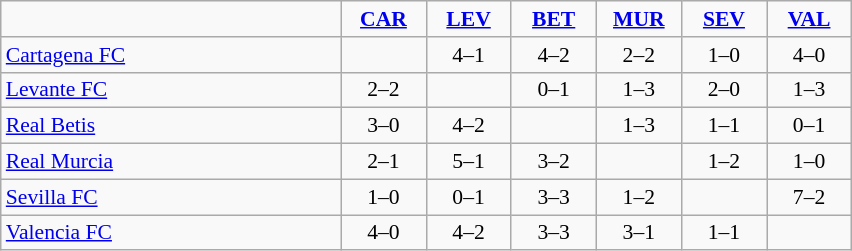<table style="font-size: 90%; text-align: center" class="wikitable">
<tr>
<td width=220></td>
<td align="center" width=50><strong><a href='#'>CAR</a></strong></td>
<td width=50><strong><a href='#'>LEV</a></strong></td>
<td width=50><strong><a href='#'>BET</a></strong></td>
<td width=50><strong><a href='#'>MUR</a></strong></td>
<td width=50><strong><a href='#'>SEV</a></strong></td>
<td width=50><strong><a href='#'>VAL</a></strong></td>
</tr>
<tr>
<td align=left><a href='#'>Cartagena FC</a></td>
<td></td>
<td>4–1</td>
<td>4–2</td>
<td>2–2</td>
<td>1–0</td>
<td>4–0</td>
</tr>
<tr>
<td align=left><a href='#'>Levante FC</a></td>
<td>2–2</td>
<td></td>
<td>0–1</td>
<td>1–3</td>
<td>2–0</td>
<td>1–3</td>
</tr>
<tr>
<td align=left><a href='#'>Real Betis</a></td>
<td>3–0</td>
<td>4–2</td>
<td></td>
<td>1–3</td>
<td>1–1</td>
<td>0–1</td>
</tr>
<tr>
<td align=left><a href='#'>Real Murcia</a></td>
<td>2–1</td>
<td>5–1</td>
<td>3–2</td>
<td></td>
<td>1–2</td>
<td>1–0</td>
</tr>
<tr>
<td align=left><a href='#'>Sevilla FC</a></td>
<td>1–0</td>
<td>0–1</td>
<td>3–3</td>
<td>1–2</td>
<td></td>
<td>7–2</td>
</tr>
<tr>
<td align=left><a href='#'>Valencia FC</a></td>
<td>4–0</td>
<td>4–2</td>
<td>3–3</td>
<td>3–1</td>
<td>1–1</td>
<td></td>
</tr>
</table>
